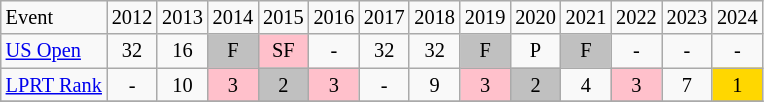<table class="wikitable" style="font-size:85%;" align=center>
<tr>
<td>Event</td>
<td>2012</td>
<td>2013</td>
<td>2014</td>
<td>2015</td>
<td>2016</td>
<td>2017</td>
<td>2018</td>
<td>2019</td>
<td>2020</td>
<td>2021</td>
<td>2022</td>
<td>2023</td>
<td>2024</td>
</tr>
<tr>
<td align="left"><a href='#'>US Open</a></td>
<td align=center>32</td>
<td align=center>16</td>
<td bgcolor=silver align=center>F</td>
<td bgcolor=pink align=center>SF</td>
<td align=center>-</td>
<td align=center>32</td>
<td align=center>32</td>
<td bgcolor=silver align=center>F</td>
<td align=center>P</td>
<td bgcolor=silver align=center>F</td>
<td align=center>-</td>
<td align=center>-</td>
<td align=center>-</td>
</tr>
<tr>
<td align="left"><a href='#'>LPRT Rank</a></td>
<td align=center>-</td>
<td align=center>10</td>
<td bgcolor=pink align=center>3</td>
<td bgcolor=silver align=center>2</td>
<td bgcolor=pink align=center>3</td>
<td align=center>-</td>
<td align=center>9</td>
<td bgcolor=pink align=center>3</td>
<td bgcolor=silver align=center>2</td>
<td align=center>4</td>
<td bgcolor=pink align=center>3</td>
<td align=center>7</td>
<td bgcolor=gold align=center>1</td>
</tr>
<tr>
</tr>
</table>
